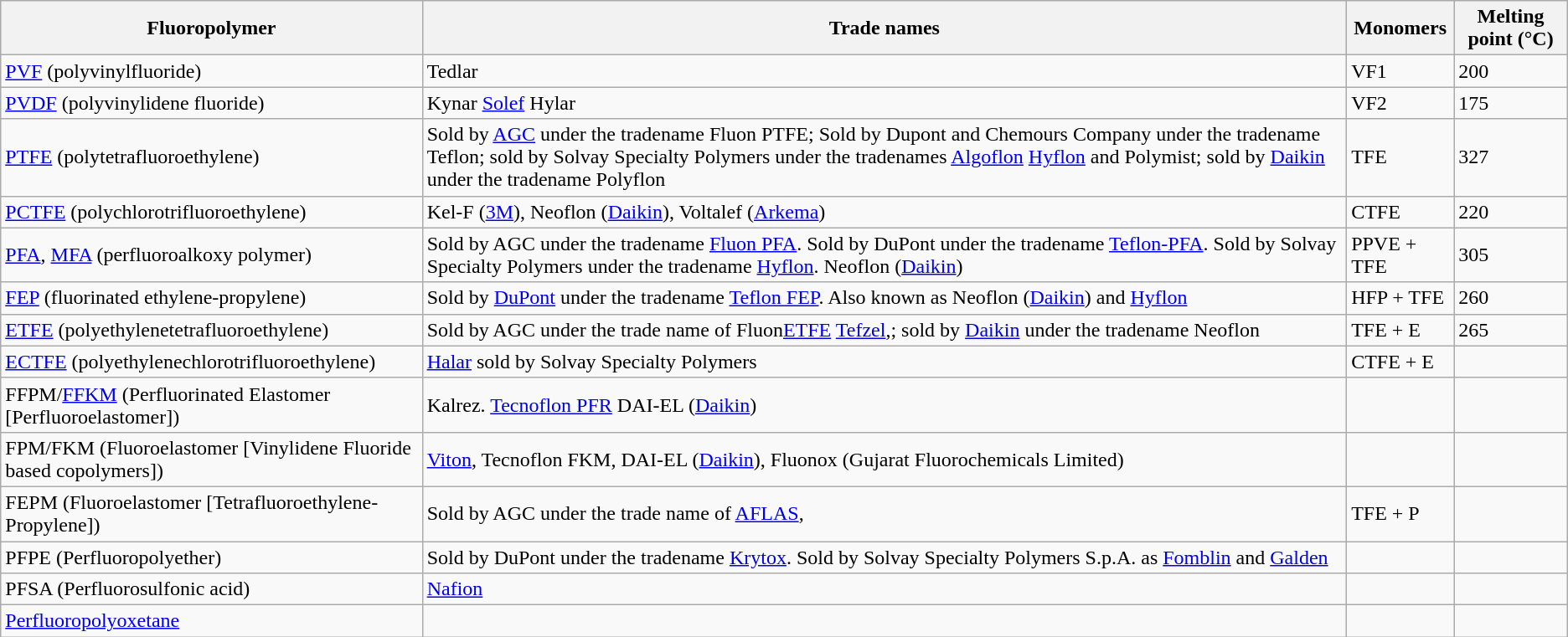<table class="wikitable">
<tr>
<th>Fluoropolymer</th>
<th>Trade names</th>
<th>Monomers</th>
<th>Melting point (°C)</th>
</tr>
<tr>
<td><a href='#'>PVF</a> (polyvinylfluoride)</td>
<td>Tedlar</td>
<td>VF1</td>
<td>200</td>
</tr>
<tr>
<td><a href='#'>PVDF</a> (polyvinylidene fluoride)</td>
<td>Kynar <a href='#'>Solef</a> Hylar</td>
<td>VF2</td>
<td>175</td>
</tr>
<tr>
<td><a href='#'>PTFE</a> (polytetrafluoroethylene)</td>
<td>Sold by <a href='#'>AGC</a> under the tradename Fluon PTFE; Sold by Dupont and Chemours Company under the tradename Teflon; sold by Solvay Specialty Polymers under the tradenames <a href='#'>Algoflon</a> <a href='#'>Hyflon</a> and Polymist; sold by <a href='#'>Daikin</a> under the tradename Polyflon</td>
<td>TFE</td>
<td>327</td>
</tr>
<tr>
<td><a href='#'>PCTFE</a> (polychlorotrifluoroethylene)</td>
<td>Kel-F (<a href='#'>3M</a>), Neoflon (<a href='#'>Daikin</a>), Voltalef  (<a href='#'>Arkema</a>)</td>
<td>CTFE</td>
<td>220</td>
</tr>
<tr>
<td><a href='#'>PFA</a>, <a href='#'>MFA</a> (perfluoroalkoxy polymer)</td>
<td>Sold by AGC under the tradename <a href='#'>Fluon PFA</a>. Sold by DuPont under the tradename <a href='#'>Teflon-PFA</a>. Sold by Solvay Specialty Polymers under the tradename <a href='#'>Hyflon</a>. Neoflon (<a href='#'>Daikin</a>)</td>
<td>PPVE + TFE</td>
<td>305</td>
</tr>
<tr>
<td><a href='#'>FEP</a> (fluorinated ethylene-propylene)</td>
<td>Sold by <a href='#'>DuPont</a> under the tradename <a href='#'>Teflon FEP</a>. Also known as Neoflon (<a href='#'>Daikin</a>) and <a href='#'>Hyflon</a></td>
<td>HFP + TFE</td>
<td>260</td>
</tr>
<tr>
<td><a href='#'>ETFE</a> (polyethylenetetrafluoroethylene)</td>
<td>Sold by AGC under the trade name of Fluon<a href='#'>ETFE</a> <a href='#'>Tefzel</a>,; sold by <a href='#'>Daikin</a> under the tradename Neoflon</td>
<td>TFE + E</td>
<td>265</td>
</tr>
<tr>
<td><a href='#'>ECTFE</a> (polyethylenechlorotrifluoroethylene)</td>
<td><a href='#'>Halar</a> sold by Solvay Specialty Polymers</td>
<td>CTFE + E</td>
<td></td>
</tr>
<tr>
<td>FFPM/<a href='#'>FFKM</a> (Perfluorinated Elastomer [Perfluoroelastomer])</td>
<td>Kalrez. <a href='#'>Tecnoflon PFR</a> DAI-EL (<a href='#'>Daikin</a>)</td>
<td></td>
<td></td>
</tr>
<tr>
<td>FPM/FKM (Fluoroelastomer [Vinylidene Fluoride based copolymers])</td>
<td><a href='#'>Viton</a>, Tecnoflon FKM, DAI-EL (<a href='#'>Daikin</a>), Fluonox (Gujarat Fluorochemicals Limited)</td>
<td></td>
<td></td>
</tr>
<tr>
<td>FEPM (Fluoroelastomer [Tetrafluoroethylene-Propylene])</td>
<td>Sold by AGC under the trade name of <a href='#'>AFLAS</a>,</td>
<td>TFE + P</td>
<td></td>
</tr>
<tr>
<td>PFPE (Perfluoropolyether)</td>
<td>Sold by DuPont under the tradename <a href='#'>Krytox</a>. Sold by Solvay Specialty Polymers S.p.A. as <a href='#'>Fomblin</a> and <a href='#'>Galden</a></td>
<td></td>
<td></td>
</tr>
<tr>
<td>PFSA (Perfluorosulfonic acid)</td>
<td><a href='#'>Nafion</a></td>
<td></td>
<td></td>
</tr>
<tr>
<td><a href='#'>Perfluoropolyoxetane</a></td>
<td></td>
<td></td>
<td></td>
</tr>
</table>
